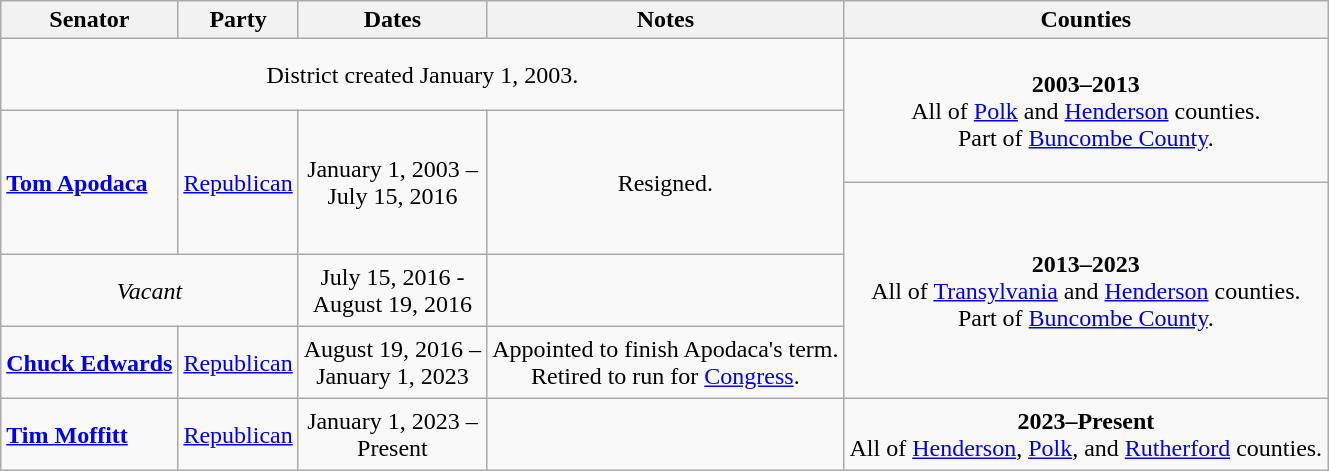<table class=wikitable style="text-align:center">
<tr>
<th>Senator</th>
<th>Party</th>
<th>Dates</th>
<th>Notes</th>
<th>Counties</th>
</tr>
<tr style="height:3em">
<td colspan=4>District created January 1, 2003.</td>
<td rowspan=2><strong>2003–2013</strong><br> All of <a href='#'>Polk</a> and <a href='#'>Henderson</a> counties. <br> Part of <a href='#'>Buncombe County</a>.</td>
</tr>
<tr style="height:3em">
<td rowspan=2 align=left><strong><a href='#'>Tom Apodaca</a></strong></td>
<td rowspan=2 ><a href='#'>Republican</a></td>
<td rowspan=2 nowrap>January 1, 2003 – <br> July 15, 2016</td>
<td rowspan=2>Resigned.</td>
</tr>
<tr style="height:3em">
<td rowspan=3><strong>2013–2023</strong><br> All of <a href='#'>Transylvania</a> and <a href='#'>Henderson</a> counties. <br> Part of <a href='#'>Buncombe County</a>.</td>
</tr>
<tr style="height:3em">
<td colspan=2><em>Vacant</em></td>
<td nowrap>July 15, 2016 - <br> August 19, 2016</td>
<td></td>
</tr>
<tr style="height:3em">
<td align=left><strong><a href='#'>Chuck Edwards</a></strong></td>
<td><a href='#'>Republican</a></td>
<td nowrap>August 19, 2016 – <br> January 1, 2023</td>
<td>Appointed to finish Apodaca's term. <br> Retired to run for <a href='#'>Congress</a>.</td>
</tr>
<tr style="height:3em">
<td align=left><strong><a href='#'>Tim Moffitt</a></strong></td>
<td><a href='#'>Republican</a></td>
<td nowrap>January 1, 2023 – <br> Present</td>
<td></td>
<td><strong>2023–Present</strong><br> All of <a href='#'>Henderson</a>, <a href='#'>Polk</a>, and <a href='#'>Rutherford</a> counties.</td>
</tr>
</table>
